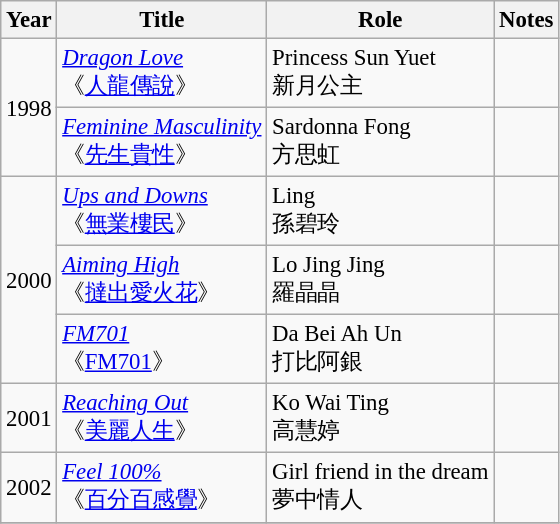<table class="wikitable" style="font-size: 95%;">
<tr>
<th>Year</th>
<th>Title</th>
<th>Role</th>
<th>Notes</th>
</tr>
<tr>
<td rowspan="2">1998</td>
<td><em><a href='#'>Dragon Love</a></em> <br> 《<a href='#'>人龍傳說</a>》</td>
<td>Princess Sun Yuet<br>新月公主</td>
<td></td>
</tr>
<tr>
<td><em><a href='#'>Feminine Masculinity</a></em> <br> 《<a href='#'>先生貴性</a>》</td>
<td>Sardonna Fong <br> 方思虹</td>
<td></td>
</tr>
<tr>
<td rowspan="3">2000</td>
<td><em><a href='#'>Ups and Downs</a></em> <br> 《<a href='#'>無業樓民</a>》</td>
<td>Ling <br> 孫碧玲</td>
<td></td>
</tr>
<tr>
<td><em><a href='#'>Aiming High</a></em> <br> 《<a href='#'>撻出愛火花</a>》</td>
<td>Lo Jing Jing <br> 羅晶晶</td>
<td></td>
</tr>
<tr>
<td><em><a href='#'>FM701</a></em> <br> 《<a href='#'>FM701</a>》</td>
<td>Da Bei Ah Un <br> 打比阿銀</td>
<td></td>
</tr>
<tr>
<td>2001</td>
<td><em><a href='#'>Reaching Out</a></em> <br> 《<a href='#'>美麗人生</a>》</td>
<td>Ko Wai Ting <br> 高慧婷</td>
<td></td>
</tr>
<tr>
<td>2002</td>
<td><em><a href='#'>Feel 100%</a></em> <br> 《<a href='#'>百分百感覺</a>》</td>
<td>Girl friend in the dream <br> 夢中情人</td>
<td></td>
</tr>
<tr>
</tr>
</table>
